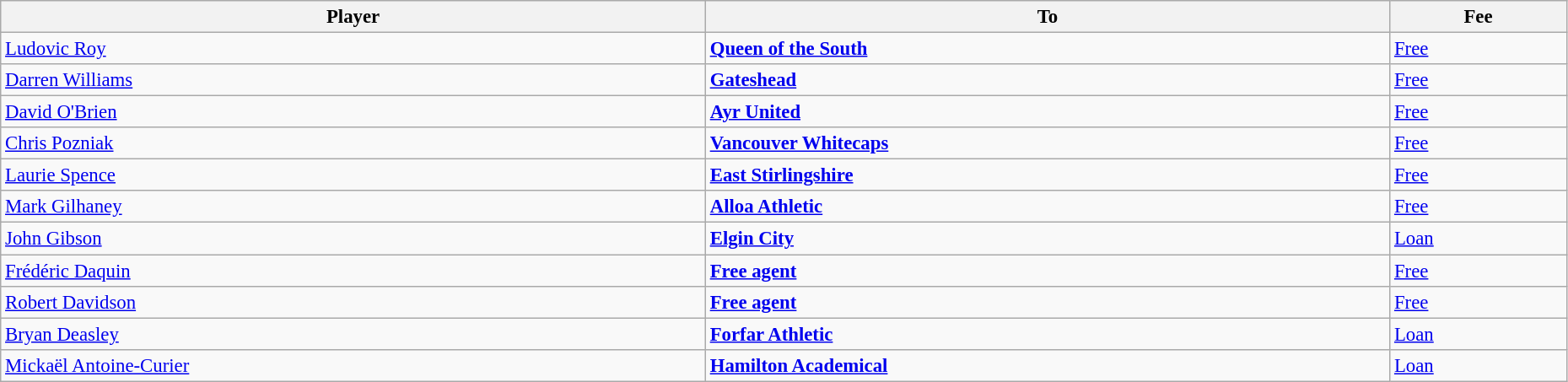<table class="wikitable" style="text-align:center; font-size:95%;width:98%; text-align:left">
<tr>
<th>Player</th>
<th>To</th>
<th>Fee</th>
</tr>
<tr>
<td> <a href='#'>Ludovic Roy</a></td>
<td><strong> <a href='#'>Queen of the South</a></strong></td>
<td><a href='#'>Free</a></td>
</tr>
<tr>
<td> <a href='#'>Darren Williams</a></td>
<td><strong> <a href='#'>Gateshead</a></strong></td>
<td><a href='#'>Free</a></td>
</tr>
<tr>
<td> <a href='#'>David O'Brien</a></td>
<td><strong> <a href='#'>Ayr United</a></strong></td>
<td><a href='#'>Free</a></td>
</tr>
<tr>
<td> <a href='#'>Chris Pozniak</a></td>
<td><strong> <a href='#'>Vancouver Whitecaps</a></strong></td>
<td><a href='#'>Free</a></td>
</tr>
<tr>
<td> <a href='#'>Laurie Spence</a></td>
<td><strong> <a href='#'>East Stirlingshire</a></strong></td>
<td><a href='#'>Free</a></td>
</tr>
<tr>
<td> <a href='#'>Mark Gilhaney</a></td>
<td><strong> <a href='#'>Alloa Athletic</a></strong></td>
<td><a href='#'>Free</a></td>
</tr>
<tr>
<td> <a href='#'>John Gibson</a></td>
<td><strong> <a href='#'>Elgin City</a></strong></td>
<td><a href='#'>Loan</a></td>
</tr>
<tr>
<td> <a href='#'>Frédéric Daquin</a></td>
<td><strong><a href='#'>Free agent</a></strong></td>
<td><a href='#'>Free</a></td>
</tr>
<tr>
<td> <a href='#'>Robert Davidson</a></td>
<td><strong><a href='#'>Free agent</a></strong></td>
<td><a href='#'>Free</a></td>
</tr>
<tr>
<td> <a href='#'>Bryan Deasley</a></td>
<td><strong> <a href='#'>Forfar Athletic</a></strong></td>
<td><a href='#'>Loan</a></td>
</tr>
<tr>
<td> <a href='#'>Mickaël Antoine-Curier</a></td>
<td><strong> <a href='#'>Hamilton Academical</a></strong></td>
<td><a href='#'>Loan</a></td>
</tr>
</table>
